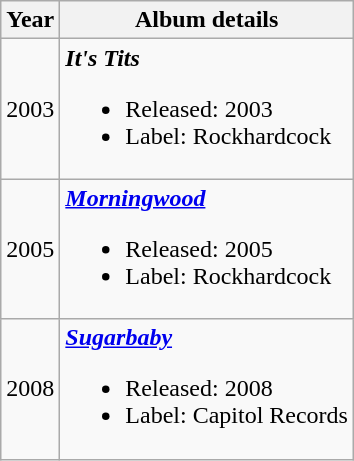<table class="wikitable">
<tr>
<th>Year</th>
<th>Album details</th>
</tr>
<tr>
<td>2003</td>
<td style="text-align:left;"><strong><em> It's Tits </em></strong><br><ul><li>Released: 2003</li><li>Label: Rockhardcock</li></ul></td>
</tr>
<tr>
<td>2005</td>
<td style="text-align:left;"><strong><em><a href='#'>Morningwood</a></em></strong><br><ul><li>Released: 2005</li><li>Label: Rockhardcock</li></ul></td>
</tr>
<tr>
<td>2008</td>
<td style="text-align:left;"><strong><em><a href='#'>Sugarbaby</a></em></strong><br><ul><li>Released: 2008</li><li>Label: Capitol Records</li></ul></td>
</tr>
</table>
